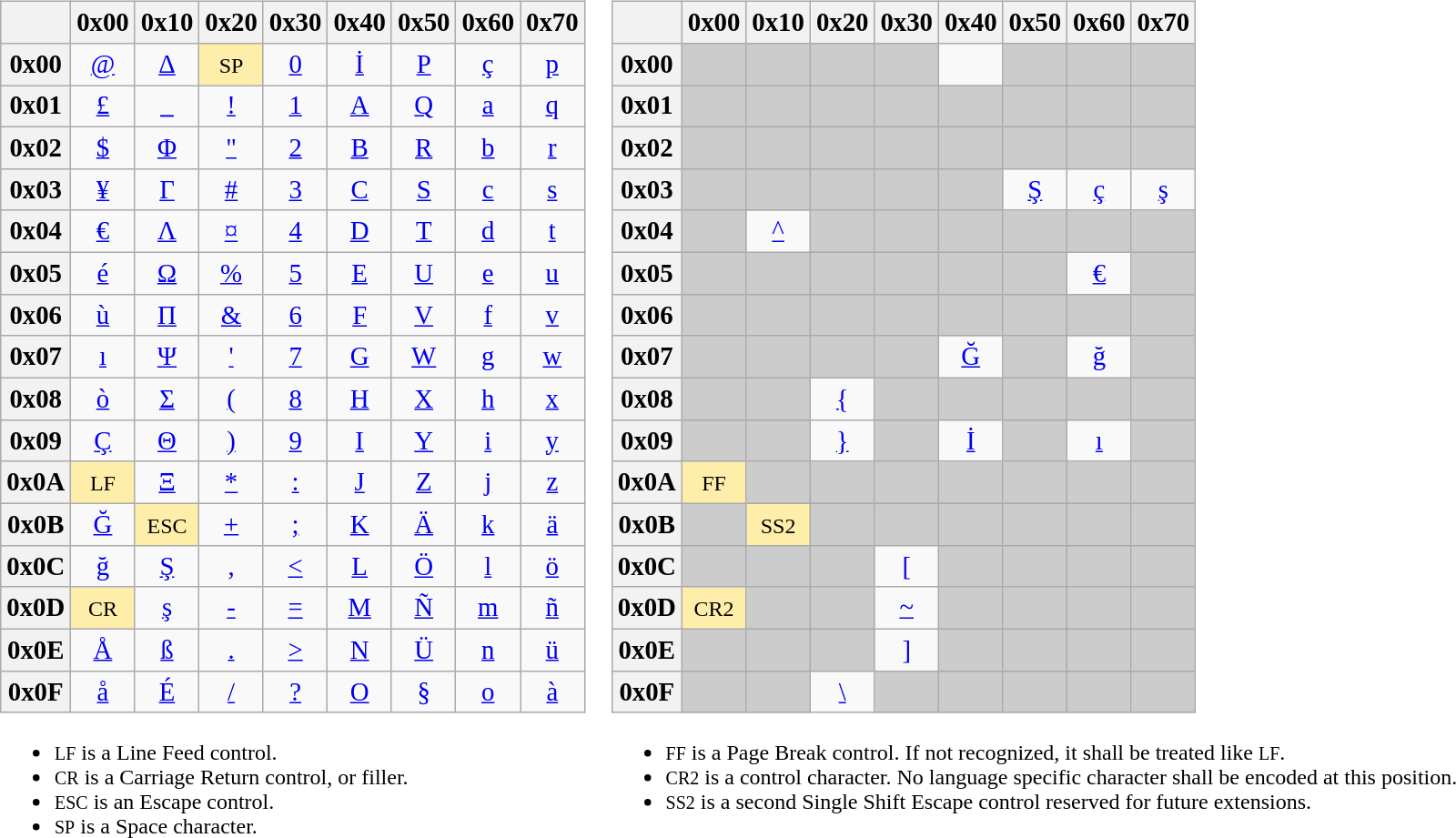<table border="0" cellspacing="0" cellpadding="0">
<tr style="vertical-align:top">
<td><br><table class="wikitable" style="text-align:center;font-size:120%;line-height:normal">
<tr>
<th> </th>
<th scope="col">0x00</th>
<th scope="col">0x10</th>
<th scope="col">0x20</th>
<th scope="col">0x30</th>
<th scope="col">0x40</th>
<th scope="col">0x50</th>
<th scope="col">0x60</th>
<th scope="col">0x70</th>
</tr>
<tr>
<th scope="row">0x00</th>
<td title="commercial at"><a href='#'>@</a></td>
<td title="Greek capital letter Delta"><a href='#'>Δ</a></td>
<td style="background:#FEA"><small>SP</small></td>
<td><a href='#'>0</a></td>
<td title="Latin capital letter dotted I"><a href='#'>İ</a></td>
<td><a href='#'>P</a></td>
<td title="Latin small letter c with cedilla"><a href='#'>ç</a></td>
<td><a href='#'>p</a></td>
</tr>
<tr>
<th scope="row">0x01</th>
<td title="pound symbol"><a href='#'>£</a></td>
<td title="underscore"><a href='#'>_</a></td>
<td title="exclamation mark"><a href='#'>!</a></td>
<td><a href='#'>1</a></td>
<td><a href='#'>A</a></td>
<td><a href='#'>Q</a></td>
<td><a href='#'>a</a></td>
<td><a href='#'>q</a></td>
</tr>
<tr>
<th scope="row">0x02</th>
<td title="dollar symbol"><a href='#'>$</a></td>
<td title="Greek capital letter Phi"><a href='#'>Φ</a></td>
<td title="double quote"><a href='#'>"</a></td>
<td><a href='#'>2</a></td>
<td><a href='#'>B</a></td>
<td><a href='#'>R</a></td>
<td><a href='#'>b</a></td>
<td><a href='#'>r</a></td>
</tr>
<tr>
<th scope="row">0x03</th>
<td title="yen symbol"><a href='#'>¥</a></td>
<td title="Greek capital letter Gamma"><a href='#'>Γ</a></td>
<td title="number sign"><a href='#'>#</a></td>
<td><a href='#'>3</a></td>
<td><a href='#'>C</a></td>
<td><a href='#'>S</a></td>
<td><a href='#'>c</a></td>
<td><a href='#'>s</a></td>
</tr>
<tr>
<th scope="row">0x04</th>
<td title="euro symbol"><a href='#'>€</a></td>
<td title="Greek capital letter Lambda"><a href='#'>Λ</a></td>
<td title="currency symbol"><a href='#'>¤</a></td>
<td><a href='#'>4</a></td>
<td><a href='#'>D</a></td>
<td><a href='#'>T</a></td>
<td><a href='#'>d</a></td>
<td><a href='#'>t</a></td>
</tr>
<tr>
<th scope="row">0x05</th>
<td title="Latin small letter e with acute"><a href='#'>é</a></td>
<td title="Greek capital letter Omega"><a href='#'>Ω</a></td>
<td title="percent sign"><a href='#'>%</a></td>
<td><a href='#'>5</a></td>
<td><a href='#'>E</a></td>
<td><a href='#'>U</a></td>
<td><a href='#'>e</a></td>
<td><a href='#'>u</a></td>
</tr>
<tr>
<th scope="row">0x06</th>
<td title="Latin small letter u with grave"><a href='#'>ù</a></td>
<td title="Greek capital letter Pi"><a href='#'>Π</a></td>
<td title="ampersand"><a href='#'>&amp;</a></td>
<td><a href='#'>6</a></td>
<td><a href='#'>F</a></td>
<td><a href='#'>V</a></td>
<td><a href='#'>f</a></td>
<td><a href='#'>v</a></td>
</tr>
<tr>
<th scope="row">0x07</th>
<td title="Latin small letter dotless i"><a href='#'>ı</a></td>
<td title="Greek capital letter Psi"><a href='#'>Ψ</a></td>
<td title="apostrophe-quote"><a href='#'>'</a></td>
<td><a href='#'>7</a></td>
<td><a href='#'>G</a></td>
<td><a href='#'>W</a></td>
<td><a href='#'>g</a></td>
<td><a href='#'>w</a></td>
</tr>
<tr>
<th scope="row">0x08</th>
<td title="Latin small letter o with grave"><a href='#'>ò</a></td>
<td title="Greek capital letter Sigma"><a href='#'>Σ</a></td>
<td title="opening parenthesis"><a href='#'>(</a></td>
<td><a href='#'>8</a></td>
<td><a href='#'>H</a></td>
<td><a href='#'>X</a></td>
<td><a href='#'>h</a></td>
<td><a href='#'>x</a></td>
</tr>
<tr>
<th scope="row">0x09</th>
<td title="Latin capital letter C with cedilla"><a href='#'>Ç</a></td>
<td title="Greek capital letter Theta"><a href='#'>Θ</a></td>
<td title="closing parenthesis"><a href='#'>)</a></td>
<td><a href='#'>9</a></td>
<td><a href='#'>I</a></td>
<td><a href='#'>Y</a></td>
<td><a href='#'>i</a></td>
<td><a href='#'>y</a></td>
</tr>
<tr>
<th scope="row">0x0A</th>
<td style="background:#FEA"><small>LF</small></td>
<td title="Greek capital letter Xi"><a href='#'>Ξ</a></td>
<td title="asterisk"><a href='#'>*</a></td>
<td title="colon"><a href='#'>:</a></td>
<td><a href='#'>J</a></td>
<td><a href='#'>Z</a></td>
<td><a href='#'>j</a></td>
<td><a href='#'>z</a></td>
</tr>
<tr>
<th scope="row">0x0B</th>
<td title="Latin capital letter G with breve"><a href='#'>Ğ</a></td>
<td style="background:#FEA"><small>ESC</small></td>
<td title="plus sign"><a href='#'>+</a></td>
<td title="semicolon"><a href='#'>;</a></td>
<td><a href='#'>K</a></td>
<td title="Latin capital letter A with diaeresis"><a href='#'>Ä</a></td>
<td><a href='#'>k</a></td>
<td title="Latin small letter a with diaeresis"><a href='#'>ä</a></td>
</tr>
<tr>
<th scope="row">0x0C</th>
<td title="Latin small letter g with breve"><a href='#'>ğ</a></td>
<td title="Latin capital letter S with cedilla"><a href='#'>Ş</a></td>
<td title="comma"><a href='#'>,</a></td>
<td title="less-than sign"><a href='#'><</a></td>
<td><a href='#'>L</a></td>
<td title="Latin capital letter o with diaeresis"><a href='#'>Ö</a></td>
<td><a href='#'>l</a></td>
<td title="Latin small letter o with diaeresis"><a href='#'>ö</a></td>
</tr>
<tr>
<th scope="row">0x0D</th>
<td style="background:#FEA"><small>CR</small></td>
<td title="Latin small letter s with cedilla"><a href='#'>ş</a></td>
<td title="minus-hyphen"><a href='#'>-</a></td>
<td title="equals sign"><a href='#'>=</a></td>
<td><a href='#'>M</a></td>
<td title="Latin capital letter N with tilde"><a href='#'>Ñ</a></td>
<td><a href='#'>m</a></td>
<td title="Latin small letter n with tilde"><a href='#'>ñ</a></td>
</tr>
<tr>
<th scope="row">0x0E</th>
<td title="Latin capital letter A with ring"><a href='#'>Å</a></td>
<td title="Latin small letter sharp s"><a href='#'>ß</a></td>
<td title="full stop"><a href='#'>.</a></td>
<td title="greater-than sign"><a href='#'>></a></td>
<td><a href='#'>N</a></td>
<td title="Latin capital letter U with diaeresis"><a href='#'>Ü</a></td>
<td><a href='#'>n</a></td>
<td title="Latin small letter u with diaeresis"><a href='#'>ü</a></td>
</tr>
<tr>
<th scope="row">0x0F</th>
<td title="Latin small letter a with ring"><a href='#'>å</a></td>
<td title="Latin capital letter E with acute"><a href='#'>É</a></td>
<td title="solidus"><a href='#'>/</a></td>
<td title="question mark"><a href='#'>?</a></td>
<td><a href='#'>O</a></td>
<td title="section sign"><a href='#'>§</a></td>
<td><a href='#'>o</a></td>
<td title="Latin small letter a with grave"><a href='#'>à</a></td>
</tr>
</table>
<ul><li><small>LF</small> is a Line Feed control.</li><li><small>CR</small> is a Carriage Return control, or filler.</li><li><small>ESC</small> is an Escape control.</li><li><small>SP</small> is a Space character.</li></ul></td>
<td><br><table class="wikitable" style="text-align:center;font-size:120%;line-height:normal">
<tr>
<th> </th>
<th scope="col">0x00</th>
<th scope="col">0x10</th>
<th scope="col">0x20</th>
<th scope="col">0x30</th>
<th scope="col">0x40</th>
<th scope="col">0x50</th>
<th scope="col">0x60</th>
<th scope="col">0x70</th>
</tr>
<tr>
<th scope="row">0x00</th>
<td style="background:#CCC"> </td>
<td style="background:#CCC"> </td>
<td style="background:#CCC"> </td>
<td style="background:#CCC"> </td>
<td title="vertical bar"><a href='#'></a></td>
<td style="background:#CCC"> </td>
<td style="background:#CCC"> </td>
<td style="background:#CCC"> </td>
</tr>
<tr>
<th scope="row">0x01</th>
<td style="background:#CCC"> </td>
<td style="background:#CCC"> </td>
<td style="background:#CCC"> </td>
<td style="background:#CCC"> </td>
<td style="background:#CCC"> </td>
<td style="background:#CCC"> </td>
<td style="background:#CCC"> </td>
<td style="background:#CCC"> </td>
</tr>
<tr>
<th scope="row">0x02</th>
<td style="background:#CCC"> </td>
<td style="background:#CCC"> </td>
<td style="background:#CCC"> </td>
<td style="background:#CCC"> </td>
<td style="background:#CCC"> </td>
<td style="background:#CCC"> </td>
<td style="background:#CCC"> </td>
<td style="background:#CCC"> </td>
</tr>
<tr>
<th scope="row">0x03</th>
<td style="background:#CCC"> </td>
<td style="background:#CCC"> </td>
<td style="background:#CCC"> </td>
<td style="background:#CCC"> </td>
<td style="background:#CCC"> </td>
<td title="Latin capital letter S with cedilla"><a href='#'>Ş</a></td>
<td title="Latin small letter c with cedilla"><a href='#'>ç</a></td>
<td title="Latin small letter s with cedilla"><a href='#'>ş</a></td>
</tr>
<tr>
<th scope="row">0x04</th>
<td style="background:#CCC"> </td>
<td title="circumflex"><a href='#'>^</a></td>
<td style="background:#CCC"> </td>
<td style="background:#CCC"> </td>
<td style="background:#CCC"> </td>
<td style="background:#CCC"> </td>
<td style="background:#CCC"> </td>
<td style="background:#CCC"> </td>
</tr>
<tr>
<th scope="row">0x05</th>
<td style="background:#CCC"> </td>
<td style="background:#CCC"> </td>
<td style="background:#CCC"> </td>
<td style="background:#CCC"> </td>
<td style="background:#CCC"> </td>
<td style="background:#CCC"> </td>
<td title="euro symbol"><a href='#'>€</a></td>
<td style="background:#CCC"> </td>
</tr>
<tr>
<th scope="row">0x06</th>
<td style="background:#CCC"> </td>
<td style="background:#CCC"> </td>
<td style="background:#CCC"> </td>
<td style="background:#CCC"> </td>
<td style="background:#CCC"> </td>
<td style="background:#CCC"> </td>
<td style="background:#CCC"> </td>
<td style="background:#CCC"> </td>
</tr>
<tr>
<th scope="row">0x07</th>
<td style="background:#CCC"> </td>
<td style="background:#CCC"> </td>
<td style="background:#CCC"> </td>
<td style="background:#CCC"> </td>
<td title="Latin capital letter G with breve"><a href='#'>Ğ</a></td>
<td style="background:#CCC"> </td>
<td title="Latin small letter g with breve"><a href='#'>ğ</a></td>
<td style="background:#CCC"> </td>
</tr>
<tr>
<th scope="row">0x08</th>
<td style="background:#CCC"> </td>
<td style="background:#CCC"> </td>
<td title="opening curly bracket"><a href='#'>{</a></td>
<td style="background:#CCC"> </td>
<td style="background:#CCC"> </td>
<td style="background:#CCC"> </td>
<td style="background:#CCC"> </td>
<td style="background:#CCC"> </td>
</tr>
<tr>
<th scope="row">0x09</th>
<td style="background:#CCC"> </td>
<td style="background:#CCC"> </td>
<td title="closing curly bracket"><a href='#'>}</a></td>
<td style="background:#CCC"> </td>
<td title="Latin capital letter dotted I"><a href='#'>İ</a></td>
<td style="background:#CCC"> </td>
<td title="Latin small letter dotless i"><a href='#'>ı</a></td>
<td style="background:#CCC"> </td>
</tr>
<tr>
<th scope="row">0x0A</th>
<td style="background:#FEA"><small>FF</small></td>
<td style="background:#CCC"> </td>
<td style="background:#CCC"> </td>
<td style="background:#CCC"> </td>
<td style="background:#CCC"> </td>
<td style="background:#CCC"> </td>
<td style="background:#CCC"> </td>
<td style="background:#CCC"> </td>
</tr>
<tr>
<th scope="row">0x0B</th>
<td style="background:#CCC"> </td>
<td style="background:#FEA"><small>SS2</small></td>
<td style="background:#CCC"> </td>
<td style="background:#CCC"> </td>
<td style="background:#CCC"> </td>
<td style="background:#CCC"> </td>
<td style="background:#CCC"> </td>
<td style="background:#CCC"> </td>
</tr>
<tr>
<th scope="row">0x0C</th>
<td style="background:#CCC"> </td>
<td style="background:#CCC"> </td>
<td style="background:#CCC"> </td>
<td title="opening square bracket"><a href='#'>&#91;</a></td>
<td style="background:#CCC"> </td>
<td style="background:#CCC"> </td>
<td style="background:#CCC"> </td>
<td style="background:#CCC"> </td>
</tr>
<tr>
<th scope="row">0x0D</th>
<td style="background:#FEA"><small>CR2</small></td>
<td style="background:#CCC"> </td>
<td style="background:#CCC"> </td>
<td title="tilde"><a href='#'>~</a></td>
<td style="background:#CCC"> </td>
<td style="background:#CCC"> </td>
<td style="background:#CCC"> </td>
<td style="background:#CCC"> </td>
</tr>
<tr>
<th scope="row">0x0E</th>
<td style="background:#CCC"> </td>
<td style="background:#CCC"> </td>
<td style="background:#CCC"> </td>
<td title="closing square bracket"><a href='#'>&#93;</a></td>
<td style="background:#CCC"> </td>
<td style="background:#CCC"> </td>
<td style="background:#CCC"> </td>
<td style="background:#CCC"> </td>
</tr>
<tr>
<th scope="row">0x0F</th>
<td style="background:#CCC"> </td>
<td style="background:#CCC"> </td>
<td title="reverse solidus"><a href='#'>\</a></td>
<td style="background:#CCC"> </td>
<td style="background:#CCC"> </td>
<td style="background:#CCC"> </td>
<td style="background:#CCC"> </td>
<td style="background:#CCC"> </td>
</tr>
</table>
<ul><li><small>FF</small> is a Page Break control. If not recognized, it shall be treated like <small>LF</small>.</li><li><small>CR2</small> is a control character. No language specific character shall be encoded at this position.</li><li><small>SS2</small> is a second Single Shift Escape control reserved for future extensions.</li></ul></td>
</tr>
</table>
